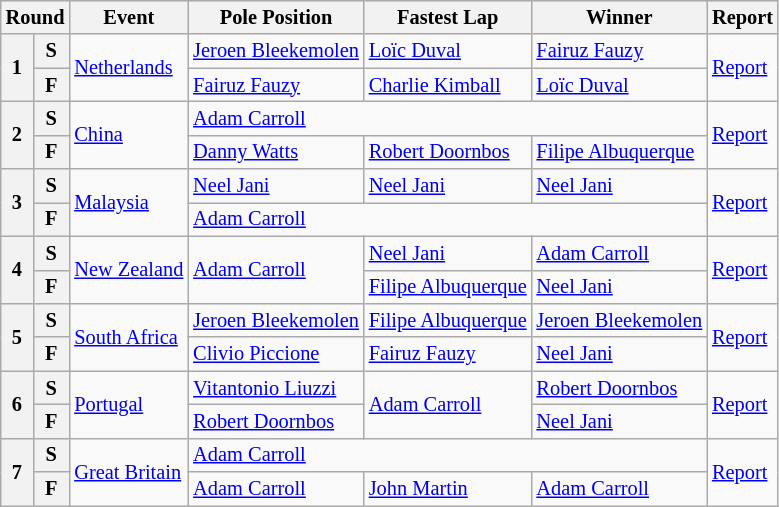<table class="wikitable" style="font-size: 85%">
<tr style="background:#efefef;">
<th colspan=2>Round</th>
<th>Event</th>
<th>Pole Position</th>
<th>Fastest Lap</th>
<th>Winner</th>
<th>Report</th>
</tr>
<tr>
<th rowspan=2>1</th>
<th>S</th>
<td rowspan=2> <a href='#'>Netherlands</a></td>
<td> <a href='#'>Jeroen Bleekemolen</a></td>
<td> <a href='#'>Loïc Duval</a></td>
<td> <a href='#'>Fairuz Fauzy</a></td>
<td rowspan=2><a href='#'>Report</a></td>
</tr>
<tr>
<th>F</th>
<td> <a href='#'>Fairuz Fauzy</a></td>
<td> <a href='#'>Charlie Kimball</a></td>
<td> <a href='#'>Loïc Duval</a></td>
</tr>
<tr>
<th rowspan=2>2</th>
<th>S</th>
<td rowspan=2> <a href='#'>China</a></td>
<td colspan="3"> <a href='#'>Adam Carroll</a></td>
<td rowspan=2><a href='#'>Report</a></td>
</tr>
<tr>
<th>F</th>
<td> <a href='#'>Danny Watts</a></td>
<td> <a href='#'>Robert Doornbos</a></td>
<td> <a href='#'>Filipe Albuquerque</a></td>
</tr>
<tr>
<th rowspan=2>3</th>
<th>S</th>
<td rowspan=2> <a href='#'>Malaysia</a></td>
<td> <a href='#'>Neel Jani</a></td>
<td> <a href='#'>Neel Jani</a></td>
<td> <a href='#'>Neel Jani</a></td>
<td rowspan=2><a href='#'>Report</a></td>
</tr>
<tr>
<th>F</th>
<td colspan="3"> <a href='#'>Adam Carroll</a></td>
</tr>
<tr>
<th rowspan=2>4</th>
<th>S</th>
<td rowspan=2> <a href='#'>New Zealand</a></td>
<td rowspan="2"> <a href='#'>Adam Carroll</a></td>
<td> <a href='#'>Neel Jani</a></td>
<td> <a href='#'>Adam Carroll</a></td>
<td rowspan=2><a href='#'>Report</a></td>
</tr>
<tr>
<th>F</th>
<td> <a href='#'>Filipe Albuquerque</a></td>
<td> <a href='#'>Neel Jani</a></td>
</tr>
<tr>
<th rowspan=2>5</th>
<th>S</th>
<td rowspan=2> <a href='#'>South Africa</a></td>
<td> <a href='#'>Jeroen Bleekemolen</a></td>
<td> <a href='#'>Filipe Albuquerque</a></td>
<td> <a href='#'>Jeroen Bleekemolen</a></td>
<td rowspan=2><a href='#'>Report</a></td>
</tr>
<tr>
<th>F</th>
<td> <a href='#'>Clivio Piccione</a></td>
<td> <a href='#'>Fairuz Fauzy</a></td>
<td> <a href='#'>Neel Jani</a></td>
</tr>
<tr>
<th rowspan=2>6</th>
<th>S</th>
<td rowspan=2> <a href='#'>Portugal</a></td>
<td> <a href='#'>Vitantonio Liuzzi</a></td>
<td rowspan="2"> <a href='#'>Adam Carroll</a></td>
<td> <a href='#'>Robert Doornbos</a></td>
<td rowspan=2><a href='#'>Report</a></td>
</tr>
<tr>
<th>F</th>
<td> <a href='#'>Robert Doornbos</a></td>
<td> <a href='#'>Neel Jani</a></td>
</tr>
<tr>
<th rowspan=2>7</th>
<th>S</th>
<td rowspan=2> <a href='#'>Great Britain</a></td>
<td colspan="3"> <a href='#'>Adam Carroll</a></td>
<td rowspan=2><a href='#'>Report</a></td>
</tr>
<tr>
<th>F</th>
<td> <a href='#'>Adam Carroll</a></td>
<td> <a href='#'>John Martin</a></td>
<td> <a href='#'>Adam Carroll</a></td>
</tr>
</table>
